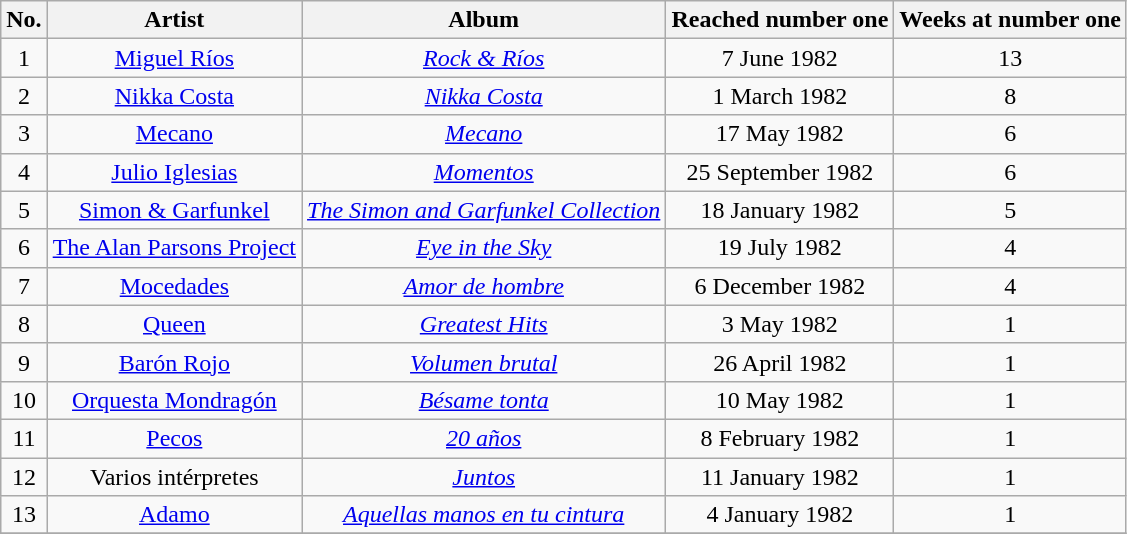<table class="wikitable" style="text-align: center">
<tr>
<th width="">No.</th>
<th width="">Artist</th>
<th width="">Album</th>
<th width="">Reached number one</th>
<th width="">Weeks at number one</th>
</tr>
<tr>
<td>1</td>
<td><a href='#'>Miguel Ríos</a></td>
<td><em><a href='#'>Rock & Ríos</a></em></td>
<td>7 June 1982</td>
<td>13</td>
</tr>
<tr>
<td>2</td>
<td><a href='#'>Nikka Costa</a></td>
<td><em><a href='#'>Nikka Costa</a></em></td>
<td>1 March 1982</td>
<td>8</td>
</tr>
<tr>
<td>3</td>
<td><a href='#'>Mecano</a></td>
<td><em><a href='#'>Mecano</a></em></td>
<td>17 May 1982</td>
<td>6</td>
</tr>
<tr>
<td>4</td>
<td><a href='#'>Julio Iglesias</a></td>
<td><em><a href='#'>Momentos</a></em></td>
<td>25 September 1982</td>
<td>6</td>
</tr>
<tr>
<td>5</td>
<td><a href='#'>Simon & Garfunkel</a></td>
<td><em><a href='#'>The Simon and Garfunkel Collection</a></em></td>
<td>18 January 1982</td>
<td>5</td>
</tr>
<tr>
<td>6</td>
<td><a href='#'>The Alan Parsons Project</a></td>
<td><em><a href='#'>Eye in the Sky</a></em></td>
<td>19 July 1982</td>
<td>4</td>
</tr>
<tr>
<td>7</td>
<td><a href='#'>Mocedades</a></td>
<td><em><a href='#'>Amor de hombre</a></em></td>
<td>6 December 1982</td>
<td>4</td>
</tr>
<tr>
<td>8</td>
<td><a href='#'>Queen</a></td>
<td><em><a href='#'>Greatest Hits</a></em></td>
<td>3 May 1982</td>
<td>1</td>
</tr>
<tr>
<td>9</td>
<td><a href='#'>Barón Rojo</a></td>
<td><em><a href='#'>Volumen brutal</a></em></td>
<td>26 April 1982</td>
<td>1</td>
</tr>
<tr>
<td>10</td>
<td><a href='#'>Orquesta Mondragón</a></td>
<td><em><a href='#'>Bésame tonta</a></em></td>
<td>10 May 1982</td>
<td>1</td>
</tr>
<tr>
<td>11</td>
<td><a href='#'>Pecos</a></td>
<td><em><a href='#'>20 años</a></em></td>
<td>8 February 1982</td>
<td>1</td>
</tr>
<tr>
<td>12</td>
<td>Varios intérpretes</td>
<td><em><a href='#'>Juntos</a></em></td>
<td>11 January 1982</td>
<td>1</td>
</tr>
<tr>
<td>13</td>
<td><a href='#'>Adamo</a></td>
<td><em><a href='#'>Aquellas manos en tu cintura</a></em></td>
<td>4 January 1982</td>
<td>1</td>
</tr>
<tr>
</tr>
</table>
